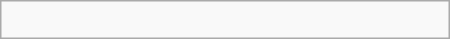<table class="wikitable" border="1" width=300px align="right">
<tr>
<td><br></td>
</tr>
</table>
